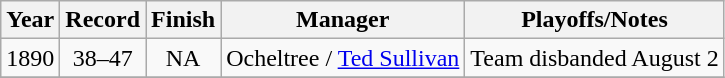<table class="wikitable" style="text-align:center">
<tr>
<th>Year</th>
<th>Record</th>
<th>Finish</th>
<th>Manager</th>
<th>Playoffs/Notes</th>
</tr>
<tr>
<td>1890</td>
<td>38–47</td>
<td>NA</td>
<td>Ocheltree / <a href='#'>Ted Sullivan</a></td>
<td>Team disbanded August 2</td>
</tr>
<tr>
</tr>
</table>
